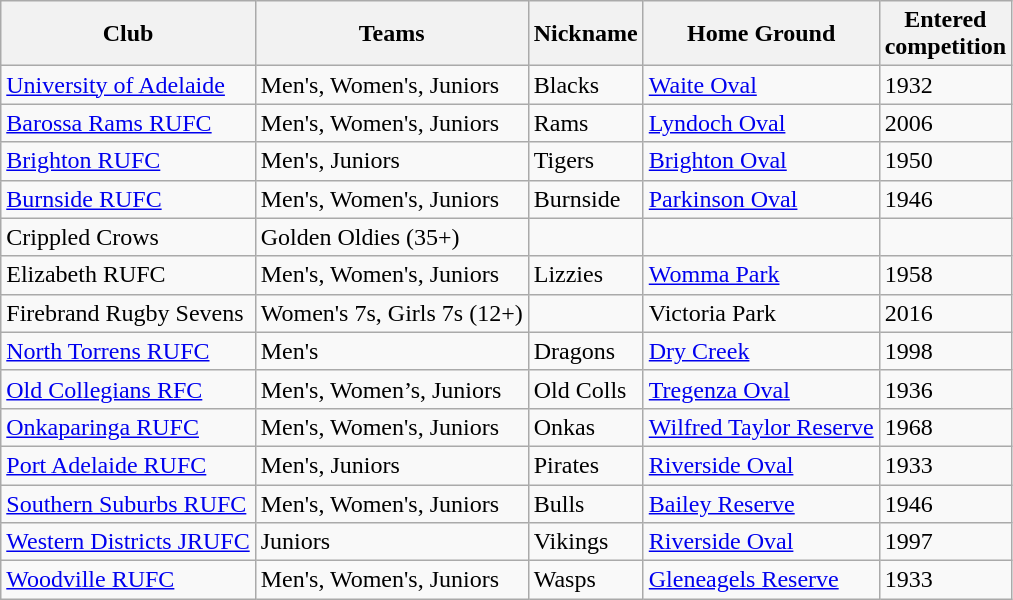<table class="wikitable">
<tr>
<th>Club</th>
<th>Teams</th>
<th>Nickname</th>
<th>Home Ground</th>
<th>Entered <br> competition</th>
</tr>
<tr>
<td><a href='#'>University of Adelaide</a></td>
<td>Men's, Women's, Juniors</td>
<td>Blacks</td>
<td><a href='#'>Waite Oval</a></td>
<td>1932</td>
</tr>
<tr>
<td><a href='#'>Barossa Rams RUFC</a></td>
<td>Men's, Women's, Juniors</td>
<td>Rams</td>
<td><a href='#'>Lyndoch Oval</a></td>
<td>2006</td>
</tr>
<tr>
<td><a href='#'>Brighton RUFC</a></td>
<td>Men's, Juniors</td>
<td>Tigers</td>
<td><a href='#'>Brighton Oval</a></td>
<td>1950</td>
</tr>
<tr>
<td><a href='#'>Burnside RUFC</a></td>
<td>Men's, Women's, Juniors</td>
<td>Burnside</td>
<td><a href='#'>Parkinson Oval</a></td>
<td>1946</td>
</tr>
<tr>
<td>Crippled Crows</td>
<td>Golden Oldies (35+)</td>
<td></td>
<td></td>
<td></td>
</tr>
<tr>
<td>Elizabeth RUFC</td>
<td>Men's, Women's, Juniors</td>
<td>Lizzies</td>
<td><a href='#'>Womma Park</a></td>
<td>1958</td>
</tr>
<tr>
<td>Firebrand Rugby Sevens</td>
<td>Women's 7s, Girls 7s (12+)</td>
<td></td>
<td>Victoria Park</td>
<td>2016</td>
</tr>
<tr>
<td><a href='#'>North Torrens RUFC</a></td>
<td>Men's</td>
<td>Dragons</td>
<td><a href='#'>Dry Creek</a></td>
<td>1998</td>
</tr>
<tr>
<td><a href='#'>Old Collegians RFC</a></td>
<td>Men's, Women’s, Juniors</td>
<td>Old Colls</td>
<td><a href='#'>Tregenza Oval</a></td>
<td>1936</td>
</tr>
<tr>
<td><a href='#'>Onkaparinga RUFC</a></td>
<td>Men's, Women's, Juniors</td>
<td>Onkas</td>
<td><a href='#'>Wilfred Taylor Reserve</a></td>
<td>1968</td>
</tr>
<tr>
<td><a href='#'>Port Adelaide RUFC</a></td>
<td>Men's, Juniors</td>
<td>Pirates</td>
<td><a href='#'>Riverside Oval</a></td>
<td>1933</td>
</tr>
<tr>
<td><a href='#'>Southern Suburbs RUFC</a></td>
<td>Men's, Women's, Juniors</td>
<td>Bulls</td>
<td><a href='#'>Bailey Reserve</a></td>
<td>1946</td>
</tr>
<tr>
<td><a href='#'>Western Districts JRUFC</a></td>
<td>Juniors</td>
<td>Vikings</td>
<td><a href='#'>Riverside Oval</a></td>
<td>1997</td>
</tr>
<tr>
<td><a href='#'>Woodville RUFC</a></td>
<td>Men's, Women's, Juniors</td>
<td>Wasps</td>
<td><a href='#'>Gleneagels Reserve</a></td>
<td>1933</td>
</tr>
</table>
